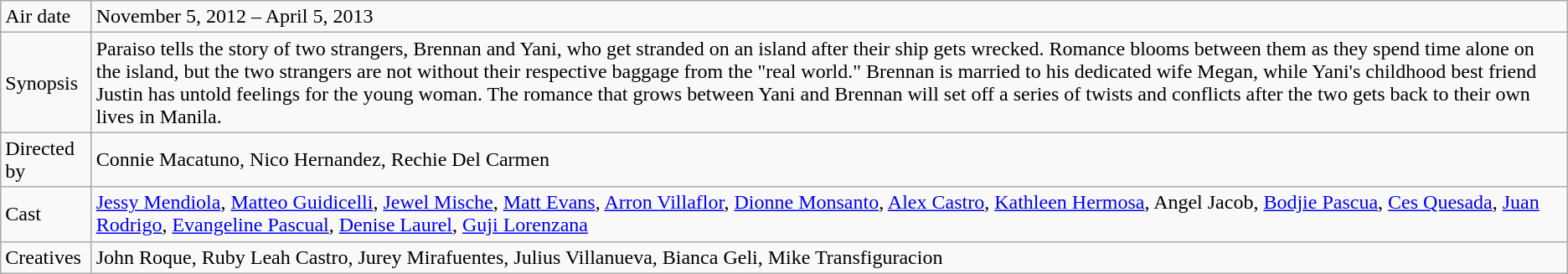<table class="wikitable">
<tr>
<td>Air date</td>
<td>November 5, 2012 – April 5, 2013</td>
</tr>
<tr>
<td>Synopsis</td>
<td>Paraiso tells the story of two strangers, Brennan and Yani, who get stranded on an island after their ship gets wrecked. Romance blooms between them as they spend time alone on the island, but the two strangers are not without their respective baggage from the "real world." Brennan is married to his dedicated wife Megan, while Yani's childhood best friend Justin has untold feelings for the young woman. The romance that grows between Yani and Brennan will set off a series of twists and conflicts after the two gets back to their own lives in Manila.</td>
</tr>
<tr>
<td>Directed by</td>
<td>Connie Macatuno, Nico Hernandez, Rechie Del Carmen</td>
</tr>
<tr>
<td>Cast</td>
<td><a href='#'>Jessy Mendiola</a>, <a href='#'>Matteo Guidicelli</a>, <a href='#'>Jewel Mische</a>, <a href='#'>Matt Evans</a>, <a href='#'>Arron Villaflor</a>, <a href='#'>Dionne Monsanto</a>, <a href='#'>Alex Castro</a>, <a href='#'>Kathleen Hermosa</a>, Angel Jacob, <a href='#'>Bodjie Pascua</a>, <a href='#'>Ces Quesada</a>, <a href='#'>Juan Rodrigo</a>, <a href='#'>Evangeline Pascual</a>, <a href='#'>Denise Laurel</a>, <a href='#'>Guji Lorenzana</a></td>
</tr>
<tr>
<td>Creatives</td>
<td>John Roque, Ruby Leah Castro, Jurey Mirafuentes, Julius Villanueva, Bianca Geli, Mike Transfiguracion</td>
</tr>
</table>
